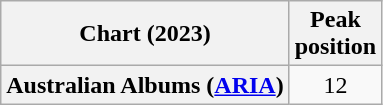<table class="wikitable plainrowheaders" style="text-align:center">
<tr>
<th scope="col">Chart (2023)</th>
<th scope="col">Peak<br>position</th>
</tr>
<tr>
<th scope="row">Australian Albums (<a href='#'>ARIA</a>)</th>
<td>12</td>
</tr>
</table>
